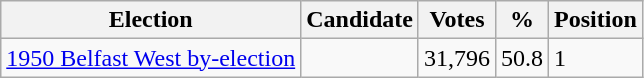<table class="wikitable sortable">
<tr>
<th>Election</th>
<th>Candidate</th>
<th>Votes</th>
<th>%</th>
<th>Position</th>
</tr>
<tr>
<td><a href='#'>1950 Belfast West by-election</a></td>
<td></td>
<td>31,796</td>
<td>50.8</td>
<td>1</td>
</tr>
</table>
